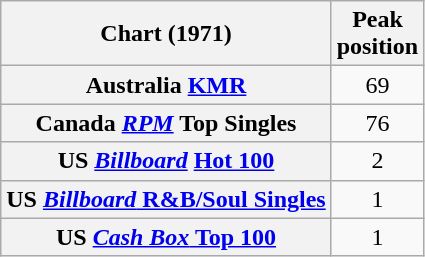<table class="wikitable sortable plainrowheaders">
<tr>
<th scope="col">Chart (1971)</th>
<th scope="col">Peak<br>position</th>
</tr>
<tr>
<th scope="row">Australia <a href='#'>KMR</a></th>
<td style="text-align:center;">69</td>
</tr>
<tr>
<th scope="row">Canada <a href='#'><em>RPM</em></a> Top Singles</th>
<td style="text-align:center;">76</td>
</tr>
<tr>
<th scope="row">US <em><a href='#'>Billboard</a></em> <a href='#'>Hot 100</a></th>
<td style="text-align:center;">2</td>
</tr>
<tr>
<th scope="row">US <a href='#'><em>Billboard</em> R&B/Soul Singles</a></th>
<td style="text-align:center;">1</td>
</tr>
<tr>
<th scope="row">US <a href='#'><em>Cash Box</em> Top 100</a></th>
<td align="center">1</td>
</tr>
</table>
